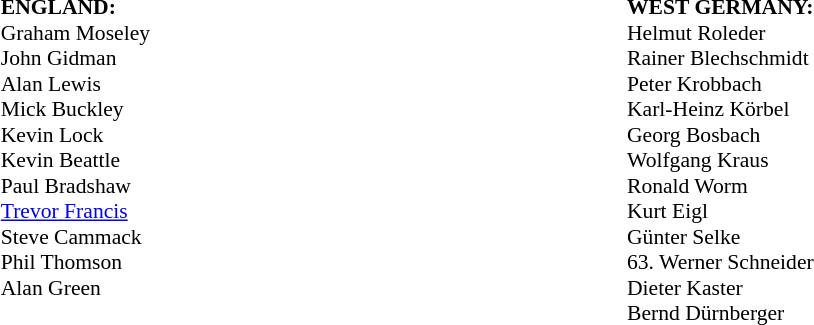<table width="100%">
<tr>
<td valign="top" width="50%"><br><table style="font-size: 90%" cellspacing="0" cellpadding="0" align=center>
<tr>
<td><strong>ENGLAND:</strong></td>
</tr>
<tr>
<th width="200"></th>
</tr>
<tr>
<td> Graham Moseley</td>
</tr>
<tr>
<td> John Gidman</td>
</tr>
<tr>
<td> Alan Lewis</td>
</tr>
<tr>
<td> Mick Buckley</td>
</tr>
<tr>
<td> Kevin Lock</td>
</tr>
<tr>
<td> Kevin Beattle</td>
</tr>
<tr>
<td> Paul Bradshaw</td>
</tr>
<tr>
<td> <a href='#'>Trevor Francis</a></td>
</tr>
<tr>
<td> Steve Cammack</td>
</tr>
<tr>
<td> Phil Thomson</td>
</tr>
<tr>
<td> Alan Green</td>
</tr>
<tr>
</tr>
</table>
</td>
<td valign="top" width="50%"><br><table style="font-size: 90%" cellspacing="0" cellpadding="0">
<tr>
<td><strong>WEST GERMANY:</strong></td>
</tr>
<tr>
<td width="200"></td>
</tr>
<tr>
<td> Helmut Roleder</td>
</tr>
<tr>
<td> Rainer Blechschmidt</td>
</tr>
<tr>
<td> Peter Krobbach</td>
</tr>
<tr>
<td> Karl-Heinz Körbel</td>
</tr>
<tr>
<td> Georg Bosbach</td>
</tr>
<tr>
<td> Wolfgang Kraus</td>
</tr>
<tr>
<td> Ronald Worm</td>
</tr>
<tr>
<td> Kurt Eigl</td>
</tr>
<tr>
<td> Günter Selke</td>
</tr>
<tr>
<td> 63. Werner Schneider</td>
</tr>
<tr>
<td> Dieter Kaster</td>
</tr>
<tr>
<td> Bernd Dürnberger</td>
</tr>
</table>
</td>
</tr>
</table>
